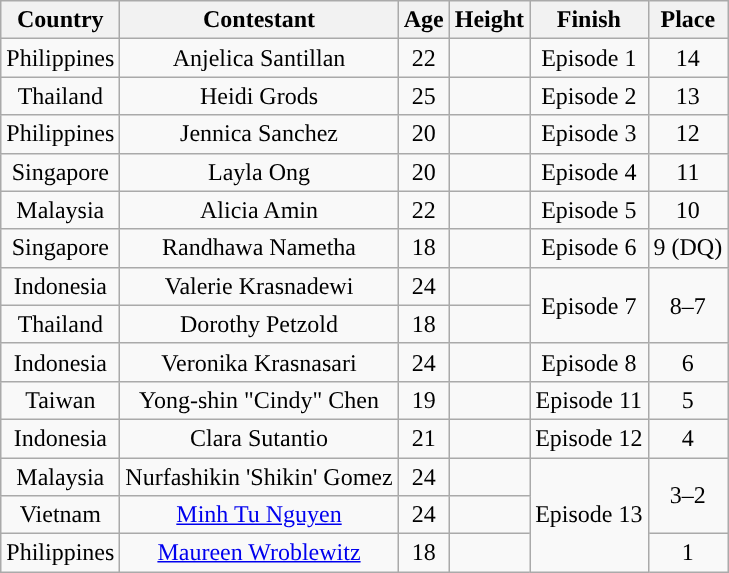<table class="wikitable sortable" style="text-align:center;">
<tr>
<th>Country</th>
<th>Contestant</th>
<th>Age</th>
<th>Height</th>
<th>Finish</th>
<th>Place</th>
</tr>
<tr>
<td>Philippines</td>
<td>Anjelica Santillan</td>
<td>22</td>
<td></td>
<td>Episode 1</td>
<td>14</td>
</tr>
<tr>
<td>Thailand</td>
<td>Heidi Grods</td>
<td>25</td>
<td></td>
<td>Episode 2</td>
<td>13</td>
</tr>
<tr>
<td>Philippines</td>
<td>Jennica Sanchez</td>
<td>20</td>
<td></td>
<td>Episode 3</td>
<td>12</td>
</tr>
<tr>
<td>Singapore</td>
<td>Layla Ong</td>
<td>20</td>
<td></td>
<td>Episode 4</td>
<td>11</td>
</tr>
<tr>
<td>Malaysia</td>
<td>Alicia Amin</td>
<td>22</td>
<td></td>
<td>Episode 5</td>
<td>10</td>
</tr>
<tr>
<td>Singapore</td>
<td>Randhawa Nametha</td>
<td>18</td>
<td></td>
<td>Episode 6</td>
<td>9 (DQ)</td>
</tr>
<tr>
<td>Indonesia</td>
<td>Valerie Krasnadewi</td>
<td>24</td>
<td></td>
<td rowspan=2>Episode 7</td>
<td rowspan="2">8–7</td>
</tr>
<tr>
<td>Thailand</td>
<td>Dorothy Petzold</td>
<td>18</td>
<td></td>
</tr>
<tr>
<td>Indonesia</td>
<td>Veronika Krasnasari</td>
<td>24</td>
<td></td>
<td>Episode 8</td>
<td>6</td>
</tr>
<tr>
<td>Taiwan</td>
<td>Yong-shin "Cindy" Chen</td>
<td>19</td>
<td></td>
<td>Episode 11</td>
<td>5</td>
</tr>
<tr>
<td>Indonesia</td>
<td>Clara Sutantio</td>
<td>21</td>
<td></td>
<td>Episode 12</td>
<td>4</td>
</tr>
<tr>
<td>Malaysia</td>
<td>Nurfashikin 'Shikin' Gomez</td>
<td>24</td>
<td></td>
<td rowspan="3">Episode 13</td>
<td rowspan="2">3–2</td>
</tr>
<tr>
<td>Vietnam</td>
<td><a href='#'>Minh Tu Nguyen</a></td>
<td>24</td>
<td></td>
</tr>
<tr>
<td>Philippines</td>
<td><a href='#'>Maureen Wroblewitz</a></td>
<td>18</td>
<td></td>
<td>1</td>
</tr>
</table>
